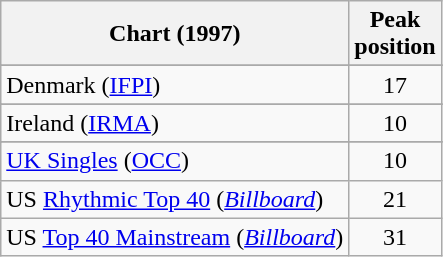<table class="wikitable sortable">
<tr>
<th>Chart (1997)</th>
<th>Peak<br>position</th>
</tr>
<tr>
</tr>
<tr>
</tr>
<tr>
</tr>
<tr>
</tr>
<tr>
<td>Denmark (<a href='#'>IFPI</a>)</td>
<td align="center">17</td>
</tr>
<tr>
</tr>
<tr>
</tr>
<tr>
<td>Ireland (<a href='#'>IRMA</a>)</td>
<td align="center">10</td>
</tr>
<tr>
</tr>
<tr>
</tr>
<tr>
</tr>
<tr>
</tr>
<tr>
</tr>
<tr>
</tr>
<tr>
<td><a href='#'>UK Singles</a> (<a href='#'>OCC</a>)</td>
<td align="center">10</td>
</tr>
<tr>
<td>US <a href='#'>Rhythmic Top 40</a> (<em><a href='#'>Billboard</a></em>)</td>
<td align="center">21</td>
</tr>
<tr>
<td>US <a href='#'>Top 40 Mainstream</a> (<em><a href='#'>Billboard</a></em>)</td>
<td align="center">31</td>
</tr>
</table>
